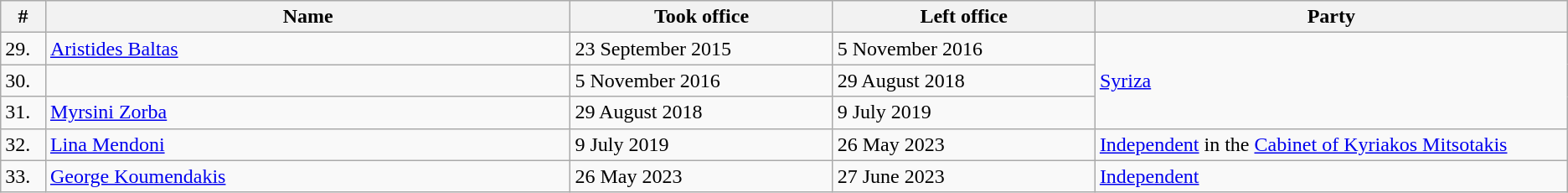<table class="wikitable">
<tr>
<th width="1%">#</th>
<th width="20%">Name</th>
<th width="10%">Took office</th>
<th width="10%">Left office</th>
<th width="18%">Party</th>
</tr>
<tr>
<td>29.</td>
<td><a href='#'>Aristides Baltas</a></td>
<td>23 September 2015</td>
<td>5 November 2016</td>
<td rowspan=3><a href='#'>Syriza</a></td>
</tr>
<tr>
<td>30.</td>
<td></td>
<td>5 November 2016</td>
<td>29 August 2018</td>
</tr>
<tr>
<td>31.</td>
<td><a href='#'>Myrsini Zorba</a></td>
<td>29 August 2018</td>
<td>9 July 2019</td>
</tr>
<tr>
<td>32.</td>
<td><a href='#'>Lina Mendoni</a></td>
<td>9 July 2019</td>
<td>26 May 2023</td>
<td><a href='#'>Independent</a> in the <a href='#'>Cabinet of Kyriakos Mitsotakis</a></td>
</tr>
<tr>
<td>33.</td>
<td><a href='#'>George Koumendakis</a></td>
<td>26 May 2023</td>
<td>27 June 2023</td>
<td><a href='#'>Independent</a></td>
</tr>
</table>
